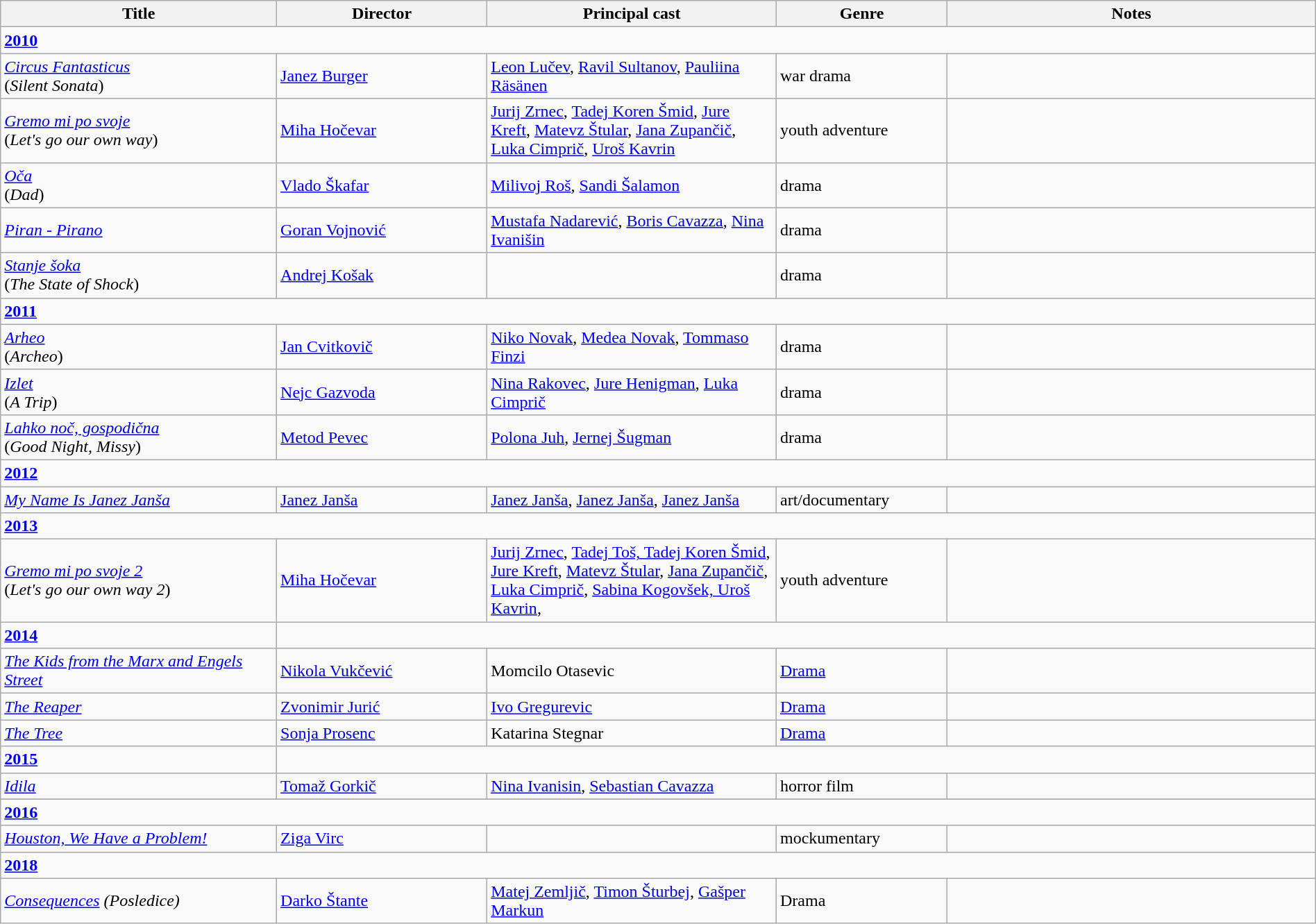<table class="wikitable" width= "100%">
<tr>
<th width=21%>Title</th>
<th width=16%>Director</th>
<th width=22%>Principal cast</th>
<th width=13%>Genre</th>
<th width=28%>Notes</th>
</tr>
<tr>
<td colspan="5" ><strong><a href='#'>2010</a></strong></td>
</tr>
<tr>
<td><em><a href='#'>Circus Fantasticus</a></em><br>(<em>Silent Sonata</em>)</td>
<td><a href='#'>Janez Burger</a></td>
<td><a href='#'>Leon Lučev</a>, <a href='#'>Ravil Sultanov</a>, <a href='#'>Pauliina Räsänen</a></td>
<td>war drama</td>
<td></td>
</tr>
<tr>
<td><em><a href='#'>Gremo mi po svoje</a></em> <br> (<em>Let's go our own way</em>)</td>
<td><a href='#'>Miha Hočevar</a></td>
<td><a href='#'>Jurij Zrnec</a>, <a href='#'>Tadej Koren Šmid</a>, <a href='#'>Jure Kreft</a>, <a href='#'>Matevz Štular</a>, <a href='#'>Jana Zupančič</a>, <a href='#'>Luka Cimprič</a>, <a href='#'>Uroš Kavrin</a></td>
<td>youth adventure</td>
<td></td>
</tr>
<tr>
<td><em><a href='#'>Oča</a></em> <br> (<em>Dad</em>)</td>
<td><a href='#'>Vlado Škafar</a></td>
<td><a href='#'>Milivoj Roš</a>, <a href='#'>Sandi Šalamon</a></td>
<td>drama</td>
<td></td>
</tr>
<tr>
<td><em><a href='#'>Piran - Pirano</a></em></td>
<td><a href='#'>Goran Vojnović</a></td>
<td><a href='#'>Mustafa Nadarević</a>, <a href='#'>Boris Cavazza</a>, <a href='#'>Nina Ivanišin</a></td>
<td>drama</td>
<td></td>
</tr>
<tr>
<td><em><a href='#'>Stanje šoka</a></em><br>(<em>The State of Shock</em>)</td>
<td><a href='#'>Andrej Košak</a></td>
<td></td>
<td>drama</td>
<td></td>
</tr>
<tr>
<td colspan="5" ><strong><a href='#'>2011</a></strong></td>
</tr>
<tr>
<td><em><a href='#'>Arheo</a></em> <br> (<em>Archeo</em>)</td>
<td><a href='#'>Jan Cvitkovič</a></td>
<td><a href='#'>Niko Novak</a>, <a href='#'>Medea Novak</a>, <a href='#'>Tommaso Finzi</a></td>
<td>drama</td>
<td></td>
</tr>
<tr>
<td><em><a href='#'>Izlet</a></em> <br> (<em>A Trip</em>)</td>
<td><a href='#'>Nejc Gazvoda</a></td>
<td><a href='#'>Nina Rakovec</a>, <a href='#'>Jure Henigman</a>, <a href='#'>Luka Cimprič</a></td>
<td>drama</td>
<td></td>
</tr>
<tr>
<td><em><a href='#'>Lahko noč, gospodična</a></em> <br> (<em>Good Night, Missy</em>)</td>
<td><a href='#'>Metod Pevec</a></td>
<td><a href='#'>Polona Juh</a>, <a href='#'>Jernej Šugman</a></td>
<td>drama</td>
<td></td>
</tr>
<tr>
<td colspan="5" ><strong><a href='#'>2012</a></strong></td>
</tr>
<tr>
<td><em><a href='#'>My Name Is Janez Janša</a></em></td>
<td><a href='#'>Janez Janša</a></td>
<td><a href='#'>Janez Janša</a>, <a href='#'>Janez Janša</a>, <a href='#'>Janez Janša</a></td>
<td>art/documentary</td>
<td></td>
</tr>
<tr>
<td colspan="5" ><strong><a href='#'>2013</a></strong></td>
</tr>
<tr>
<td><em><a href='#'>Gremo mi po svoje 2</a></em><br> (<em>Let's go our own way 2</em>)</td>
<td><a href='#'>Miha Hočevar</a></td>
<td><a href='#'>Jurij Zrnec</a>, <a href='#'>Tadej Toš, Tadej Koren Šmid</a>, <a href='#'>Jure Kreft</a>, <a href='#'>Matevz Štular</a>, <a href='#'>Jana Zupančič</a>, <a href='#'>Luka Cimprič</a>, <a href='#'>Sabina Kogovšek, Uroš Kavrin</a>,</td>
<td>youth adventure</td>
<td></td>
</tr>
<tr>
<td><strong><a href='#'>2014</a></strong></td>
</tr>
<tr>
<td><em><a href='#'>The Kids from the Marx and Engels Street</a></em></td>
<td><a href='#'>Nikola Vukčević</a></td>
<td>Momcilo Otasevic</td>
<td><a href='#'>Drama</a></td>
<td></td>
</tr>
<tr>
<td><em><a href='#'>The Reaper</a></em></td>
<td><a href='#'>Zvonimir Jurić</a></td>
<td><a href='#'>Ivo Gregurevic</a></td>
<td><a href='#'>Drama</a></td>
<td></td>
</tr>
<tr>
<td><em><a href='#'>The Tree</a></em></td>
<td><a href='#'>Sonja Prosenc</a></td>
<td>Katarina Stegnar</td>
<td><a href='#'>Drama</a></td>
<td></td>
</tr>
<tr>
<td><strong><a href='#'>2015</a></strong></td>
</tr>
<tr>
<td><em><a href='#'>Idila</a></em></td>
<td><a href='#'>Tomaž Gorkič</a></td>
<td><a href='#'>Nina Ivanisin</a>, <a href='#'>Sebastian Cavazza </a></td>
<td>horror film</td>
<td></td>
</tr>
<tr>
</tr>
<tr>
<td colspan="5" ><strong><a href='#'>2016</a></strong></td>
</tr>
<tr>
<td><em><a href='#'>Houston, We Have a Problem!</a></em></td>
<td><a href='#'>Ziga Virc</a></td>
<td></td>
<td>mockumentary</td>
<td></td>
</tr>
<tr>
<td colspan="5" ><strong><a href='#'>2018</a></strong></td>
</tr>
<tr>
<td><em><a href='#'>Consequences</a> (Posledice)</em></td>
<td><a href='#'>Darko Štante</a></td>
<td><a href='#'>Matej Zemljič</a>, <a href='#'>Timon Šturbej</a>, <a href='#'>Gašper Markun</a></td>
<td>Drama</td>
<td></td>
</tr>
</table>
